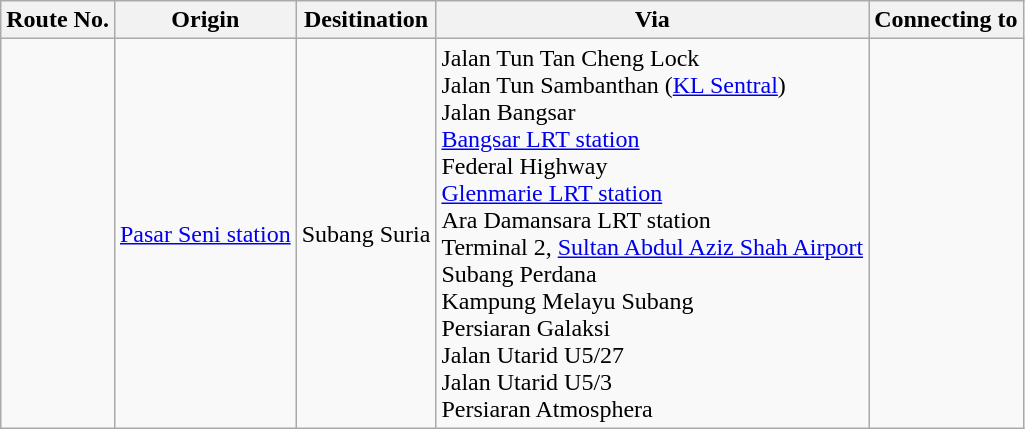<table class="wikitable">
<tr>
<th>Route No.</th>
<th>Origin</th>
<th>Desitination</th>
<th>Via</th>
<th>Connecting to</th>
</tr>
<tr>
<td></td>
<td> <a href='#'>Pasar Seni station</a></td>
<td>Subang Suria</td>
<td>Jalan Tun Tan Cheng Lock <br> Jalan Tun Sambanthan (<a href='#'>KL Sentral</a>)<br> Jalan Bangsar <br>  <a href='#'>Bangsar LRT station</a> <br> Federal Highway <br>  <a href='#'>Glenmarie LRT station</a> <br>  Ara Damansara LRT station <br> Terminal 2, <a href='#'>Sultan Abdul Aziz Shah Airport</a><br> Subang Perdana <br> Kampung Melayu Subang <br> Persiaran Galaksi <br> Jalan Utarid U5/27 <br> Jalan Utarid U5/3 <br> Persiaran Atmosphera</td>
<td><strong></strong> <strong></strong></td>
</tr>
</table>
